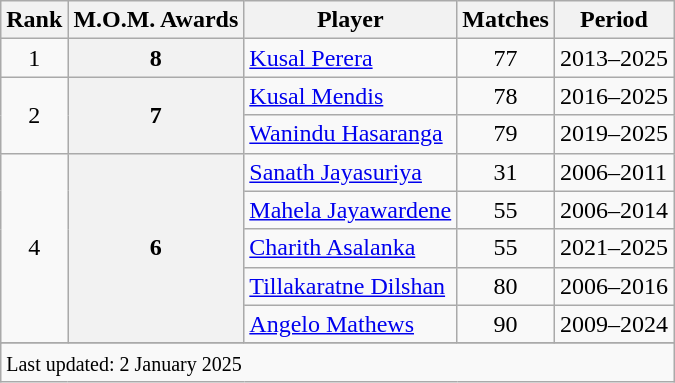<table class="wikitable sortable">
<tr>
<th scope=col>Rank</th>
<th scope=col>M.O.M. Awards</th>
<th scope=col>Player</th>
<th scope=col>Matches</th>
<th scope=col>Period</th>
</tr>
<tr>
<td align=center>1</td>
<th>8</th>
<td><a href='#'>Kusal Perera</a></td>
<td align=center>77</td>
<td>2013–2025</td>
</tr>
<tr>
<td align=center rowspan=2>2</td>
<th rowspan=2>7</th>
<td><a href='#'>Kusal Mendis</a></td>
<td align=center>78</td>
<td>2016–2025</td>
</tr>
<tr>
<td><a href='#'>Wanindu Hasaranga</a></td>
<td align=center>79</td>
<td>2019–2025</td>
</tr>
<tr>
<td align=center rowspan=5>4</td>
<th rowspan=5>6</th>
<td><a href='#'>Sanath Jayasuriya</a></td>
<td align=center>31</td>
<td>2006–2011</td>
</tr>
<tr>
<td><a href='#'>Mahela Jayawardene</a></td>
<td align=center>55</td>
<td>2006–2014</td>
</tr>
<tr>
<td><a href='#'>Charith Asalanka</a></td>
<td align=center>55</td>
<td>2021–2025</td>
</tr>
<tr>
<td><a href='#'>Tillakaratne Dilshan</a></td>
<td align=center>80</td>
<td>2006–2016</td>
</tr>
<tr>
<td><a href='#'>Angelo Mathews</a></td>
<td align=center>90</td>
<td>2009–2024</td>
</tr>
<tr>
</tr>
<tr class=sortbottom>
<td colspan=5><small>Last updated: 2 January 2025</small></td>
</tr>
</table>
